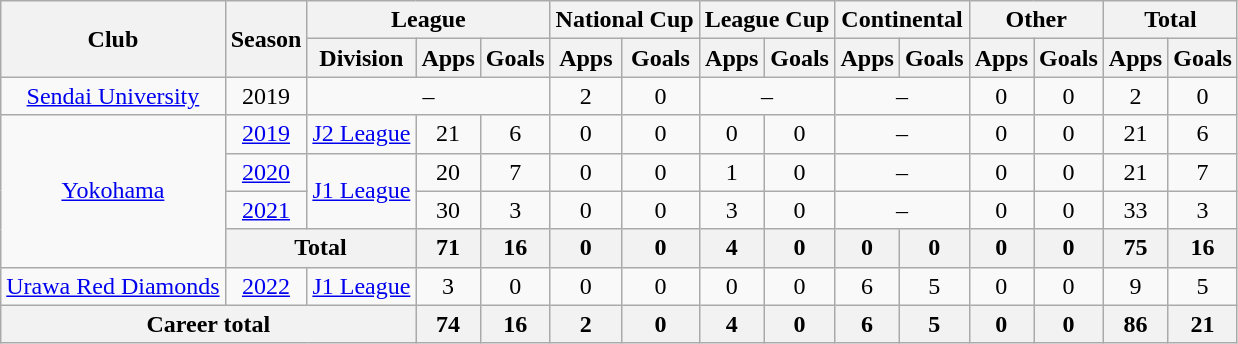<table class="wikitable" style="text-align: center">
<tr>
<th rowspan="2">Club</th>
<th rowspan="2">Season</th>
<th colspan="3">League</th>
<th colspan="2">National Cup</th>
<th colspan="2">League Cup</th>
<th colspan="2">Continental</th>
<th colspan="2">Other</th>
<th colspan="2">Total</th>
</tr>
<tr>
<th>Division</th>
<th>Apps</th>
<th>Goals</th>
<th>Apps</th>
<th>Goals</th>
<th>Apps</th>
<th>Goals</th>
<th>Apps</th>
<th>Goals</th>
<th>Apps</th>
<th>Goals</th>
<th>Apps</th>
<th>Goals</th>
</tr>
<tr>
<td><a href='#'>Sendai University</a></td>
<td>2019</td>
<td colspan="3">–</td>
<td>2</td>
<td>0</td>
<td colspan="2">–</td>
<td colspan="2">–</td>
<td>0</td>
<td>0</td>
<td>2</td>
<td>0</td>
</tr>
<tr>
<td rowspan="4"><a href='#'>Yokohama</a></td>
<td><a href='#'>2019</a></td>
<td><a href='#'>J2 League</a></td>
<td>21</td>
<td>6</td>
<td>0</td>
<td>0</td>
<td>0</td>
<td>0</td>
<td colspan="2">–</td>
<td>0</td>
<td>0</td>
<td>21</td>
<td>6</td>
</tr>
<tr>
<td><a href='#'>2020</a></td>
<td rowspan="2"><a href='#'>J1 League</a></td>
<td>20</td>
<td>7</td>
<td>0</td>
<td>0</td>
<td>1</td>
<td>0</td>
<td colspan="2">–</td>
<td>0</td>
<td>0</td>
<td>21</td>
<td>7</td>
</tr>
<tr>
<td><a href='#'>2021</a></td>
<td>30</td>
<td>3</td>
<td>0</td>
<td>0</td>
<td>3</td>
<td>0</td>
<td colspan="2">–</td>
<td>0</td>
<td>0</td>
<td>33</td>
<td>3</td>
</tr>
<tr>
<th colspan=2>Total</th>
<th>71</th>
<th>16</th>
<th>0</th>
<th>0</th>
<th>4</th>
<th>0</th>
<th>0</th>
<th>0</th>
<th>0</th>
<th>0</th>
<th>75</th>
<th>16</th>
</tr>
<tr>
<td><a href='#'>Urawa Red Diamonds</a></td>
<td><a href='#'>2022</a></td>
<td><a href='#'>J1 League</a></td>
<td>3</td>
<td>0</td>
<td>0</td>
<td>0</td>
<td>0</td>
<td>0</td>
<td>6</td>
<td>5</td>
<td>0</td>
<td>0</td>
<td>9</td>
<td>5</td>
</tr>
<tr>
<th colspan=3>Career total</th>
<th>74</th>
<th>16</th>
<th>2</th>
<th>0</th>
<th>4</th>
<th>0</th>
<th>6</th>
<th>5</th>
<th>0</th>
<th>0</th>
<th>86</th>
<th>21</th>
</tr>
</table>
